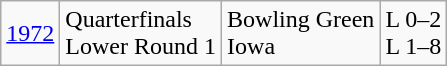<table class="wikitable">
<tr>
<td><a href='#'>1972</a></td>
<td>Quarterfinals<br>Lower Round 1</td>
<td>Bowling Green<br>Iowa</td>
<td>L 0–2<br>L 1–8</td>
</tr>
</table>
